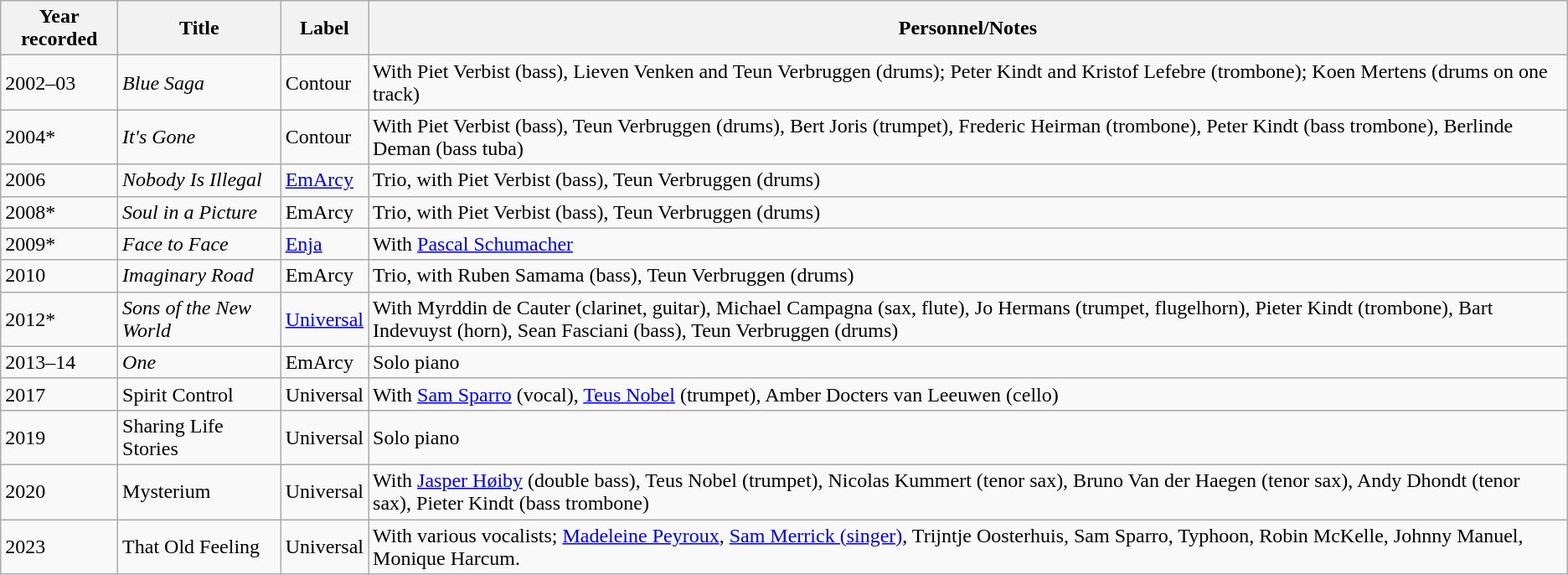<table class="wikitable sortable">
<tr>
<th>Year recorded</th>
<th>Title</th>
<th>Label</th>
<th>Personnel/Notes</th>
</tr>
<tr>
<td>2002–03</td>
<td><em>Blue Saga</em></td>
<td>Contour</td>
<td>With Piet Verbist (bass), Lieven Venken and Teun Verbruggen (drums); Peter Kindt and Kristof Lefebre (trombone); Koen Mertens (drums on one track)</td>
</tr>
<tr>
<td>2004*</td>
<td><em>It's Gone</em></td>
<td>Contour</td>
<td>With Piet Verbist (bass), Teun Verbruggen (drums), Bert Joris (trumpet), Frederic Heirman (trombone), Peter Kindt (bass trombone), Berlinde Deman (bass tuba)</td>
</tr>
<tr>
<td>2006</td>
<td><em>Nobody Is Illegal</em></td>
<td><a href='#'>EmArcy</a></td>
<td>Trio, with Piet Verbist (bass), Teun Verbruggen (drums)</td>
</tr>
<tr>
<td>2008*</td>
<td><em>Soul in a Picture</em></td>
<td>EmArcy</td>
<td>Trio, with Piet Verbist (bass), Teun Verbruggen (drums)</td>
</tr>
<tr>
<td>2009*</td>
<td><em>Face to Face</em></td>
<td><a href='#'>Enja</a></td>
<td>With <a href='#'>Pascal Schumacher</a></td>
</tr>
<tr>
<td>2010</td>
<td><em>Imaginary Road</em></td>
<td>EmArcy</td>
<td>Trio, with Ruben Samama (bass), Teun Verbruggen (drums)</td>
</tr>
<tr>
<td>2012*</td>
<td><em>Sons of the New World</em></td>
<td><a href='#'>Universal</a></td>
<td>With Myrddin de Cauter (clarinet, guitar), Michael Campagna (sax, flute), Jo Hermans (trumpet, flugelhorn), Pieter Kindt (trombone), Bart Indevuyst (horn), Sean Fasciani (bass), Teun Verbruggen (drums)</td>
</tr>
<tr>
<td>2013–14</td>
<td><em>One</em></td>
<td>EmArcy</td>
<td>Solo piano</td>
</tr>
<tr>
<td>2017</td>
<td>Spirit Control</td>
<td>Universal</td>
<td>With <a href='#'>Sam Sparro</a> (vocal), <a href='#'>Teus Nobel</a> (trumpet), Amber Docters van Leeuwen (cello)</td>
</tr>
<tr>
<td>2019</td>
<td>Sharing Life Stories</td>
<td>Universal</td>
<td>Solo piano</td>
</tr>
<tr>
<td>2020</td>
<td>Mysterium</td>
<td>Universal</td>
<td>With <a href='#'>Jasper Høiby</a> (double bass), Teus Nobel (trumpet), Nicolas Kummert (tenor sax), Bruno Van der Haegen (tenor sax), Andy Dhondt (tenor sax), Pieter Kindt (bass trombone)</td>
</tr>
<tr>
<td>2023</td>
<td>That Old Feeling</td>
<td>Universal</td>
<td>With various vocalists; <a href='#'>Madeleine Peyroux</a>, <a href='#'>Sam Merrick (singer)</a>, Trijntje Oosterhuis, Sam Sparro, Typhoon, Robin McKelle, Johnny Manuel, Monique Harcum.</td>
</tr>
</table>
